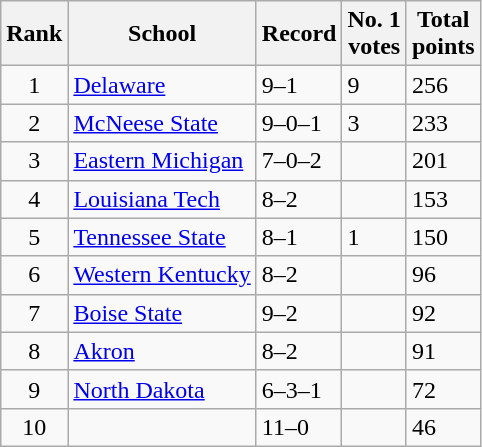<table class="wikitable">
<tr>
<th>Rank</th>
<th>School</th>
<th>Record</th>
<th>No. 1<br>votes</th>
<th>Total<br>points</th>
</tr>
<tr>
<td align=center>1</td>
<td><a href='#'>Delaware</a></td>
<td>9–1</td>
<td>9</td>
<td>256</td>
</tr>
<tr>
<td align=center>2</td>
<td><a href='#'>McNeese State</a></td>
<td>9–0–1</td>
<td>3</td>
<td>233</td>
</tr>
<tr>
<td align=center>3</td>
<td><a href='#'>Eastern Michigan</a></td>
<td>7–0–2</td>
<td></td>
<td>201</td>
</tr>
<tr>
<td align=center>4</td>
<td><a href='#'>Louisiana Tech</a></td>
<td>8–2</td>
<td></td>
<td>153</td>
</tr>
<tr>
<td align=center>5</td>
<td><a href='#'>Tennessee State</a></td>
<td>8–1</td>
<td>1</td>
<td>150</td>
</tr>
<tr>
<td align=center>6</td>
<td><a href='#'>Western Kentucky</a></td>
<td>8–2</td>
<td></td>
<td>96</td>
</tr>
<tr>
<td align=center>7</td>
<td><a href='#'>Boise State</a></td>
<td>9–2</td>
<td></td>
<td>92</td>
</tr>
<tr>
<td align=center>8</td>
<td><a href='#'>Akron</a></td>
<td>8–2</td>
<td></td>
<td>91</td>
</tr>
<tr>
<td align=center>9</td>
<td><a href='#'>North Dakota</a></td>
<td>6–3–1</td>
<td></td>
<td>72</td>
</tr>
<tr>
<td align=center>10</td>
<td></td>
<td>11–0</td>
<td></td>
<td>46</td>
</tr>
</table>
